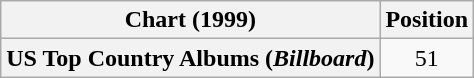<table class="wikitable plainrowheaders" style="text-align:center">
<tr>
<th scope="col">Chart (1999)</th>
<th scope="col">Position</th>
</tr>
<tr>
<th scope="row">US Top Country Albums (<em>Billboard</em>)</th>
<td>51</td>
</tr>
</table>
